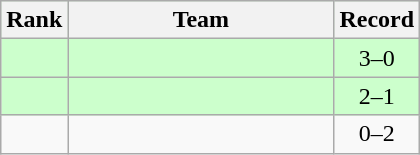<table class=wikitable style="text-align:center;">
<tr bgcolor=#ccffcc>
<th>Rank</th>
<th width=170>Team</th>
<th>Record</th>
</tr>
<tr bgcolor=#ccffcc>
<td></td>
<td align=left></td>
<td>3–0</td>
</tr>
<tr bgcolor=#ccffcc>
<td></td>
<td align=left></td>
<td>2–1</td>
</tr>
<tr>
<td></td>
<td align=left></td>
<td>0–2</td>
</tr>
</table>
